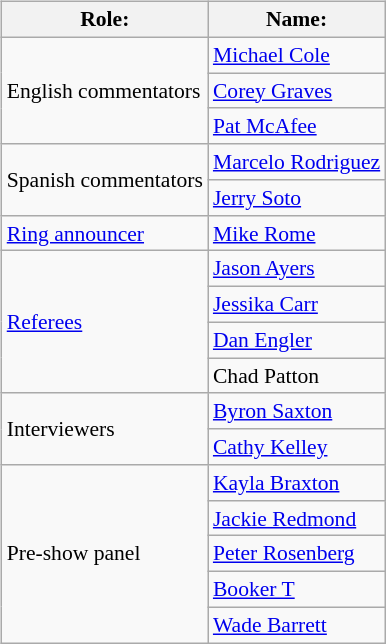<table class=wikitable style="font-size:90%; margin: 0.5em 0 0.5em 1em; float: right; clear: right;">
<tr>
<th>Role:</th>
<th>Name:</th>
</tr>
<tr>
<td rowspan=3>English commentators</td>
<td><a href='#'>Michael Cole</a></td>
</tr>
<tr>
<td><a href='#'>Corey Graves</a></td>
</tr>
<tr>
<td><a href='#'>Pat McAfee</a> </td>
</tr>
<tr>
<td rowspan=2>Spanish commentators</td>
<td><a href='#'>Marcelo Rodriguez</a></td>
</tr>
<tr>
<td><a href='#'>Jerry Soto</a></td>
</tr>
<tr>
<td rowspan=1><a href='#'>Ring announcer</a></td>
<td><a href='#'>Mike Rome</a></td>
</tr>
<tr>
<td rowspan=4><a href='#'>Referees</a></td>
<td><a href='#'>Jason Ayers</a></td>
</tr>
<tr>
<td><a href='#'>Jessika Carr</a></td>
</tr>
<tr>
<td><a href='#'>Dan Engler</a></td>
</tr>
<tr>
<td>Chad Patton</td>
</tr>
<tr>
<td rowspan="2">Interviewers</td>
<td><a href='#'>Byron Saxton</a></td>
</tr>
<tr>
<td><a href='#'>Cathy Kelley</a></td>
</tr>
<tr>
<td rowspan="5">Pre-show panel</td>
<td><a href='#'>Kayla Braxton</a></td>
</tr>
<tr>
<td><a href='#'>Jackie Redmond</a></td>
</tr>
<tr>
<td><a href='#'>Peter Rosenberg</a></td>
</tr>
<tr>
<td><a href='#'>Booker T</a></td>
</tr>
<tr>
<td><a href='#'>Wade Barrett</a></td>
</tr>
</table>
